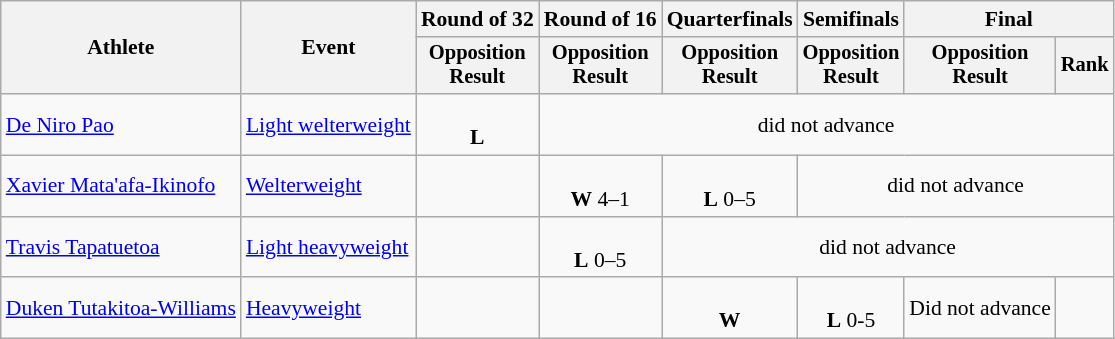<table class="wikitable" style="font-size:90%; text-align:center">
<tr>
<th rowspan=2>Athlete</th>
<th rowspan=2>Event</th>
<th>Round of 32</th>
<th>Round of 16</th>
<th>Quarterfinals</th>
<th>Semifinals</th>
<th colspan=2>Final</th>
</tr>
<tr style="font-size:95%">
<th>Opposition<br>Result</th>
<th>Opposition<br>Result</th>
<th>Opposition<br>Result</th>
<th>Opposition<br>Result</th>
<th>Opposition<br>Result</th>
<th>Rank</th>
</tr>
<tr>
<td align=left><a href='#'>De Niro Pao</a></td>
<td align=left><a href='#'>Light welterweight</a></td>
<td><br><strong>L</strong> </td>
<td colspan=5>did not advance</td>
</tr>
<tr>
<td align=left><a href='#'>Xavier Mata'afa-Ikinofo</a></td>
<td align=left><a href='#'>Welterweight</a></td>
<td></td>
<td><br><strong>W</strong> 4–1</td>
<td><br><strong>L</strong> 0–5</td>
<td colspan=3>did not advance</td>
</tr>
<tr>
<td align=left><a href='#'>Travis Tapatuetoa</a></td>
<td align=left><a href='#'>Light heavyweight</a></td>
<td></td>
<td><br><strong>L</strong> 0–5</td>
<td colspan=4>did not advance</td>
</tr>
<tr>
<td align=left><a href='#'>Duken Tutakitoa-Williams</a></td>
<td align=left><a href='#'>Heavyweight</a></td>
<td></td>
<td></td>
<td><br><strong>W</strong> </td>
<td><br><strong>L</strong> 0-5</td>
<td>Did not advance</td>
<td></td>
</tr>
</table>
